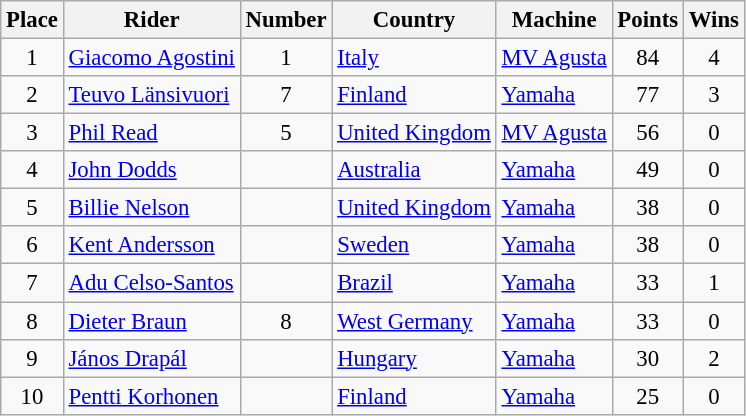<table class="wikitable" style="font-size: 95%;">
<tr>
<th>Place</th>
<th>Rider</th>
<th>Number</th>
<th>Country</th>
<th>Machine</th>
<th>Points</th>
<th>Wins</th>
</tr>
<tr>
<td align="center">1</td>
<td> <a href='#'>Giacomo Agostini</a></td>
<td align="center">1</td>
<td><a href='#'>Italy</a></td>
<td><a href='#'>MV Agusta</a></td>
<td align="center">84</td>
<td align="center">4</td>
</tr>
<tr>
<td align="center">2</td>
<td> <a href='#'>Teuvo Länsivuori</a></td>
<td align="center">7</td>
<td><a href='#'>Finland</a></td>
<td><a href='#'>Yamaha</a></td>
<td align="center">77</td>
<td align="center">3</td>
</tr>
<tr>
<td align="center">3</td>
<td> <a href='#'>Phil Read</a></td>
<td align="center">5</td>
<td><a href='#'>United Kingdom</a></td>
<td><a href='#'>MV Agusta</a></td>
<td align="center">56</td>
<td align="center">0</td>
</tr>
<tr>
<td align="center">4</td>
<td> <a href='#'>John Dodds</a></td>
<td></td>
<td><a href='#'>Australia</a></td>
<td><a href='#'>Yamaha</a></td>
<td align="center">49</td>
<td align="center">0</td>
</tr>
<tr>
<td align="center">5</td>
<td> <a href='#'>Billie Nelson</a></td>
<td></td>
<td><a href='#'>United Kingdom</a></td>
<td><a href='#'>Yamaha</a></td>
<td align="center">38</td>
<td align="center">0</td>
</tr>
<tr>
<td align="center">6</td>
<td> <a href='#'>Kent Andersson</a></td>
<td></td>
<td><a href='#'>Sweden</a></td>
<td><a href='#'>Yamaha</a></td>
<td align="center">38</td>
<td align="center">0</td>
</tr>
<tr>
<td align="center">7</td>
<td> <a href='#'>Adu Celso-Santos</a></td>
<td></td>
<td><a href='#'>Brazil</a></td>
<td><a href='#'>Yamaha</a></td>
<td align="center">33</td>
<td align="center">1</td>
</tr>
<tr>
<td align="center">8</td>
<td> <a href='#'>Dieter Braun</a></td>
<td align="center">8</td>
<td><a href='#'>West Germany</a></td>
<td><a href='#'>Yamaha</a></td>
<td align="center">33</td>
<td align="center">0</td>
</tr>
<tr>
<td align="center">9</td>
<td> <a href='#'>János Drapál</a></td>
<td></td>
<td><a href='#'>Hungary</a></td>
<td><a href='#'>Yamaha</a></td>
<td align="center">30</td>
<td align="center">2</td>
</tr>
<tr>
<td align="center">10</td>
<td> <a href='#'>Pentti Korhonen</a></td>
<td></td>
<td><a href='#'>Finland</a></td>
<td><a href='#'>Yamaha</a></td>
<td align="center">25</td>
<td align="center">0</td>
</tr>
</table>
